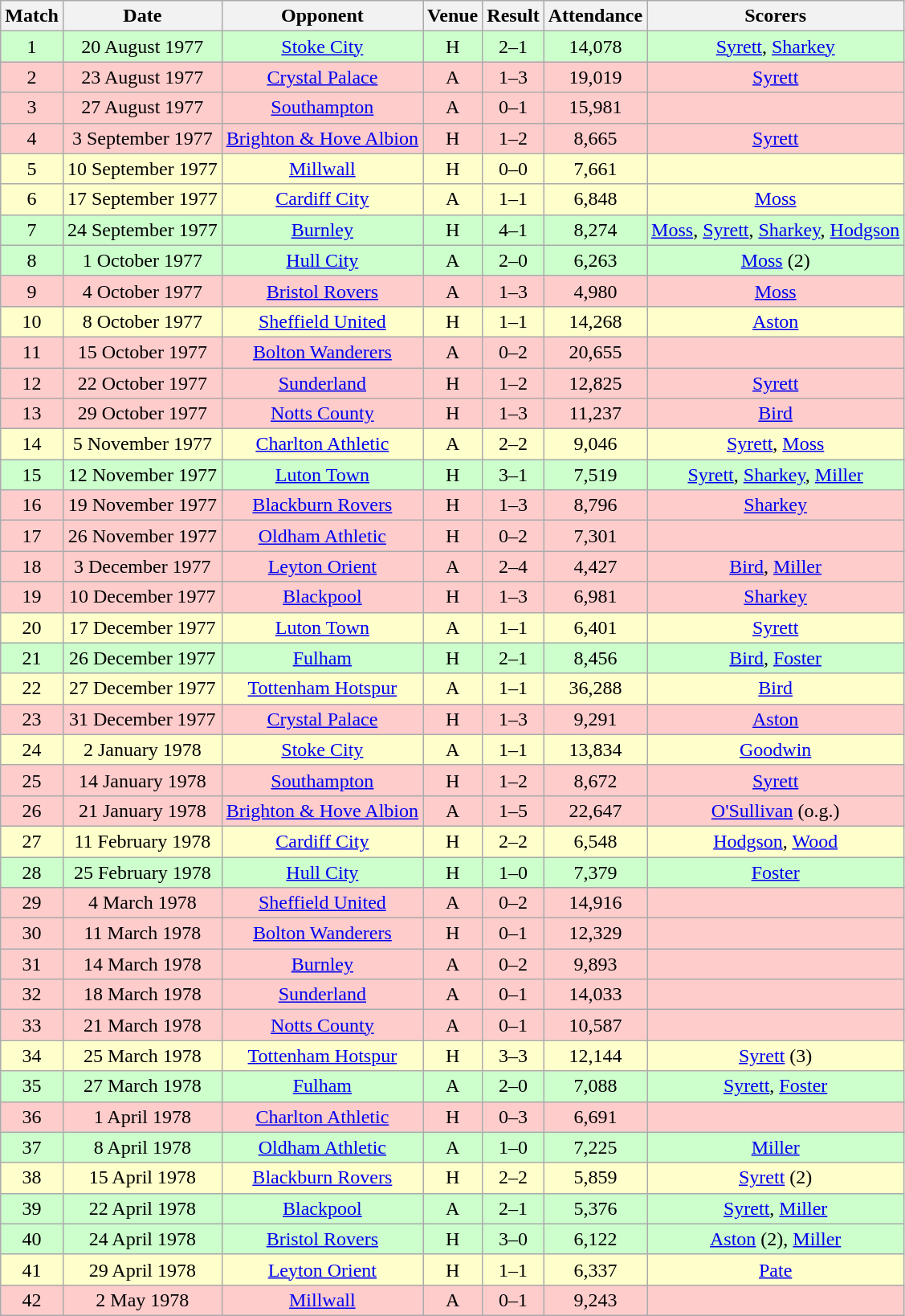<table class="wikitable" style="font-size:100%; text-align:center">
<tr>
<th>Match</th>
<th>Date</th>
<th>Opponent</th>
<th>Venue</th>
<th>Result</th>
<th>Attendance</th>
<th>Scorers</th>
</tr>
<tr style="background: #CCFFCC;">
<td>1</td>
<td>20 August 1977</td>
<td><a href='#'>Stoke City</a></td>
<td>H</td>
<td>2–1</td>
<td>14,078</td>
<td><a href='#'>Syrett</a>, <a href='#'>Sharkey</a></td>
</tr>
<tr style="background: #FFCCCC;">
<td>2</td>
<td>23 August 1977</td>
<td><a href='#'>Crystal Palace</a></td>
<td>A</td>
<td>1–3</td>
<td>19,019</td>
<td><a href='#'>Syrett</a></td>
</tr>
<tr style="background: #FFCCCC;">
<td>3</td>
<td>27 August 1977</td>
<td><a href='#'>Southampton</a></td>
<td>A</td>
<td>0–1</td>
<td>15,981</td>
<td></td>
</tr>
<tr style="background: #FFCCCC;">
<td>4</td>
<td>3 September 1977</td>
<td><a href='#'>Brighton & Hove Albion</a></td>
<td>H</td>
<td>1–2</td>
<td>8,665</td>
<td><a href='#'>Syrett</a></td>
</tr>
<tr style="background: #FFFFCC;">
<td>5</td>
<td>10 September 1977</td>
<td><a href='#'>Millwall</a></td>
<td>H</td>
<td>0–0</td>
<td>7,661</td>
<td></td>
</tr>
<tr style="background: #FFFFCC;">
<td>6</td>
<td>17 September 1977</td>
<td><a href='#'>Cardiff City</a></td>
<td>A</td>
<td>1–1</td>
<td>6,848</td>
<td><a href='#'>Moss</a></td>
</tr>
<tr style="background: #CCFFCC;">
<td>7</td>
<td>24 September 1977</td>
<td><a href='#'>Burnley</a></td>
<td>H</td>
<td>4–1</td>
<td>8,274</td>
<td><a href='#'>Moss</a>, <a href='#'>Syrett</a>, <a href='#'>Sharkey</a>, <a href='#'>Hodgson</a></td>
</tr>
<tr style="background: #CCFFCC;">
<td>8</td>
<td>1 October 1977</td>
<td><a href='#'>Hull City</a></td>
<td>A</td>
<td>2–0</td>
<td>6,263</td>
<td><a href='#'>Moss</a> (2)</td>
</tr>
<tr style="background: #FFCCCC;">
<td>9</td>
<td>4 October 1977</td>
<td><a href='#'>Bristol Rovers</a></td>
<td>A</td>
<td>1–3</td>
<td>4,980</td>
<td><a href='#'>Moss</a></td>
</tr>
<tr style="background: #FFFFCC;">
<td>10</td>
<td>8 October 1977</td>
<td><a href='#'>Sheffield United</a></td>
<td>H</td>
<td>1–1</td>
<td>14,268</td>
<td><a href='#'>Aston</a></td>
</tr>
<tr style="background: #FFCCCC;">
<td>11</td>
<td>15 October 1977</td>
<td><a href='#'>Bolton Wanderers</a></td>
<td>A</td>
<td>0–2</td>
<td>20,655</td>
<td></td>
</tr>
<tr style="background: #FFCCCC;">
<td>12</td>
<td>22 October 1977</td>
<td><a href='#'>Sunderland</a></td>
<td>H</td>
<td>1–2</td>
<td>12,825</td>
<td><a href='#'>Syrett</a></td>
</tr>
<tr style="background: #FFCCCC;">
<td>13</td>
<td>29 October 1977</td>
<td><a href='#'>Notts County</a></td>
<td>H</td>
<td>1–3</td>
<td>11,237</td>
<td><a href='#'>Bird</a></td>
</tr>
<tr style="background: #FFFFCC;">
<td>14</td>
<td>5 November 1977</td>
<td><a href='#'>Charlton Athletic</a></td>
<td>A</td>
<td>2–2</td>
<td>9,046</td>
<td><a href='#'>Syrett</a>, <a href='#'>Moss</a></td>
</tr>
<tr style="background: #CCFFCC;">
<td>15</td>
<td>12 November 1977</td>
<td><a href='#'>Luton Town</a></td>
<td>H</td>
<td>3–1</td>
<td>7,519</td>
<td><a href='#'>Syrett</a>, <a href='#'>Sharkey</a>, <a href='#'>Miller</a></td>
</tr>
<tr style="background: #FFCCCC;">
<td>16</td>
<td>19 November 1977</td>
<td><a href='#'>Blackburn Rovers</a></td>
<td>H</td>
<td>1–3</td>
<td>8,796</td>
<td><a href='#'>Sharkey</a></td>
</tr>
<tr style="background: #FFCCCC;">
<td>17</td>
<td>26 November 1977</td>
<td><a href='#'>Oldham Athletic</a></td>
<td>H</td>
<td>0–2</td>
<td>7,301</td>
<td></td>
</tr>
<tr style="background: #FFCCCC;">
<td>18</td>
<td>3 December 1977</td>
<td><a href='#'>Leyton Orient</a></td>
<td>A</td>
<td>2–4</td>
<td>4,427</td>
<td><a href='#'>Bird</a>, <a href='#'>Miller</a></td>
</tr>
<tr style="background: #FFCCCC;">
<td>19</td>
<td>10 December 1977</td>
<td><a href='#'>Blackpool</a></td>
<td>H</td>
<td>1–3</td>
<td>6,981</td>
<td><a href='#'>Sharkey</a></td>
</tr>
<tr style="background: #FFFFCC;">
<td>20</td>
<td>17 December 1977</td>
<td><a href='#'>Luton Town</a></td>
<td>A</td>
<td>1–1</td>
<td>6,401</td>
<td><a href='#'>Syrett</a></td>
</tr>
<tr style="background: #CCFFCC;">
<td>21</td>
<td>26 December 1977</td>
<td><a href='#'>Fulham</a></td>
<td>H</td>
<td>2–1</td>
<td>8,456</td>
<td><a href='#'>Bird</a>, <a href='#'>Foster</a></td>
</tr>
<tr style="background: #FFFFCC;">
<td>22</td>
<td>27 December 1977</td>
<td><a href='#'>Tottenham Hotspur</a></td>
<td>A</td>
<td>1–1</td>
<td>36,288</td>
<td><a href='#'>Bird</a></td>
</tr>
<tr style="background: #FFCCCC;">
<td>23</td>
<td>31 December 1977</td>
<td><a href='#'>Crystal Palace</a></td>
<td>H</td>
<td>1–3</td>
<td>9,291</td>
<td><a href='#'>Aston</a></td>
</tr>
<tr style="background: #FFFFCC;">
<td>24</td>
<td>2 January 1978</td>
<td><a href='#'>Stoke City</a></td>
<td>A</td>
<td>1–1</td>
<td>13,834</td>
<td><a href='#'>Goodwin</a></td>
</tr>
<tr style="background: #FFCCCC;">
<td>25</td>
<td>14 January 1978</td>
<td><a href='#'>Southampton</a></td>
<td>H</td>
<td>1–2</td>
<td>8,672</td>
<td><a href='#'>Syrett</a></td>
</tr>
<tr style="background: #FFCCCC;">
<td>26</td>
<td>21 January 1978</td>
<td><a href='#'>Brighton & Hove Albion</a></td>
<td>A</td>
<td>1–5</td>
<td>22,647</td>
<td><a href='#'>O'Sullivan</a> (o.g.)</td>
</tr>
<tr style="background: #FFFFCC;">
<td>27</td>
<td>11 February 1978</td>
<td><a href='#'>Cardiff City</a></td>
<td>H</td>
<td>2–2</td>
<td>6,548</td>
<td><a href='#'>Hodgson</a>, <a href='#'>Wood</a></td>
</tr>
<tr style="background: #CCFFCC;">
<td>28</td>
<td>25 February 1978</td>
<td><a href='#'>Hull City</a></td>
<td>H</td>
<td>1–0</td>
<td>7,379</td>
<td><a href='#'>Foster</a></td>
</tr>
<tr style="background: #FFCCCC;">
<td>29</td>
<td>4 March 1978</td>
<td><a href='#'>Sheffield United</a></td>
<td>A</td>
<td>0–2</td>
<td>14,916</td>
<td></td>
</tr>
<tr style="background: #FFCCCC;">
<td>30</td>
<td>11 March 1978</td>
<td><a href='#'>Bolton Wanderers</a></td>
<td>H</td>
<td>0–1</td>
<td>12,329</td>
<td></td>
</tr>
<tr style="background: #FFCCCC;">
<td>31</td>
<td>14 March 1978</td>
<td><a href='#'>Burnley</a></td>
<td>A</td>
<td>0–2</td>
<td>9,893</td>
<td></td>
</tr>
<tr style="background: #FFCCCC;">
<td>32</td>
<td>18 March 1978</td>
<td><a href='#'>Sunderland</a></td>
<td>A</td>
<td>0–1</td>
<td>14,033</td>
<td></td>
</tr>
<tr style="background: #FFCCCC;">
<td>33</td>
<td>21 March 1978</td>
<td><a href='#'>Notts County</a></td>
<td>A</td>
<td>0–1</td>
<td>10,587</td>
<td></td>
</tr>
<tr style="background: #FFFFCC;">
<td>34</td>
<td>25 March 1978</td>
<td><a href='#'>Tottenham Hotspur</a></td>
<td>H</td>
<td>3–3</td>
<td>12,144</td>
<td><a href='#'>Syrett</a> (3)</td>
</tr>
<tr style="background: #CCFFCC;">
<td>35</td>
<td>27 March 1978</td>
<td><a href='#'>Fulham</a></td>
<td>A</td>
<td>2–0</td>
<td>7,088</td>
<td><a href='#'>Syrett</a>, <a href='#'>Foster</a></td>
</tr>
<tr style="background: #FFCCCC;">
<td>36</td>
<td>1 April 1978</td>
<td><a href='#'>Charlton Athletic</a></td>
<td>H</td>
<td>0–3</td>
<td>6,691</td>
<td></td>
</tr>
<tr style="background: #CCFFCC;">
<td>37</td>
<td>8 April 1978</td>
<td><a href='#'>Oldham Athletic</a></td>
<td>A</td>
<td>1–0</td>
<td>7,225</td>
<td><a href='#'>Miller</a></td>
</tr>
<tr style="background: #FFFFCC;">
<td>38</td>
<td>15 April 1978</td>
<td><a href='#'>Blackburn Rovers</a></td>
<td>H</td>
<td>2–2</td>
<td>5,859</td>
<td><a href='#'>Syrett</a> (2)</td>
</tr>
<tr style="background: #CCFFCC;">
<td>39</td>
<td>22 April 1978</td>
<td><a href='#'>Blackpool</a></td>
<td>A</td>
<td>2–1</td>
<td>5,376</td>
<td><a href='#'>Syrett</a>, <a href='#'>Miller</a></td>
</tr>
<tr style="background: #CCFFCC;">
<td>40</td>
<td>24 April 1978</td>
<td><a href='#'>Bristol Rovers</a></td>
<td>H</td>
<td>3–0</td>
<td>6,122</td>
<td><a href='#'>Aston</a> (2), <a href='#'>Miller</a></td>
</tr>
<tr style="background: #FFFFCC;">
<td>41</td>
<td>29 April 1978</td>
<td><a href='#'>Leyton Orient</a></td>
<td>H</td>
<td>1–1</td>
<td>6,337</td>
<td><a href='#'>Pate</a></td>
</tr>
<tr style="background: #FFCCCC;">
<td>42</td>
<td>2 May 1978</td>
<td><a href='#'>Millwall</a></td>
<td>A</td>
<td>0–1</td>
<td>9,243</td>
<td></td>
</tr>
</table>
